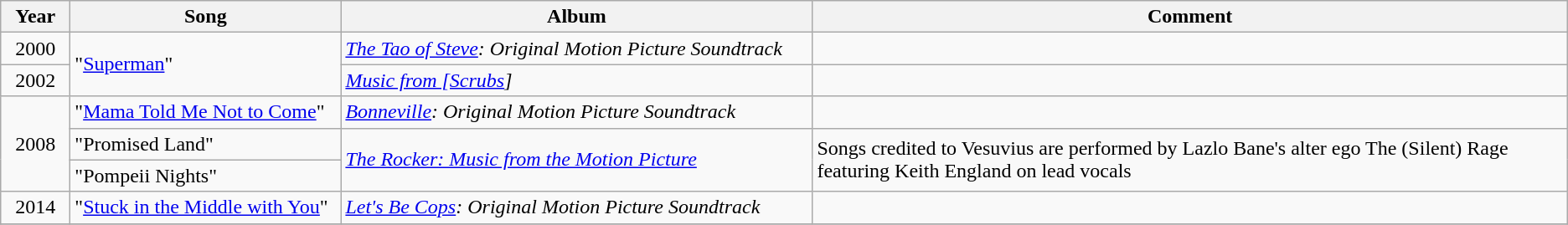<table class="wikitable sortable">
<tr>
<th style="width:3em">Year</th>
<th style="width:13em">Song</th>
<th style="width:23em">Album</th>
<th class="unsortable">Comment</th>
</tr>
<tr>
<td align="center">2000</td>
<td rowspan="2">"<a href='#'>Superman</a>"</td>
<td><em><a href='#'>The Tao of Steve</a>: Original Motion Picture Soundtrack</em></td>
<td></td>
</tr>
<tr>
<td align="center">2002</td>
<td><em><a href='#'>Music from [Scrubs</a>]</em></td>
<td></td>
</tr>
<tr>
<td align="center" rowspan="3">2008</td>
<td>"<a href='#'>Mama Told Me Not to Come</a>"</td>
<td><em><a href='#'>Bonneville</a>: Original Motion Picture Soundtrack</em></td>
<td></td>
</tr>
<tr>
<td>"Promised Land"</td>
<td rowspan="2"><em><a href='#'>The Rocker: Music from the Motion Picture</a></em></td>
<td rowspan="2">Songs credited to Vesuvius are performed by Lazlo Bane's alter ego The (Silent) Rage featuring Keith England on lead vocals</td>
</tr>
<tr>
<td>"Pompeii Nights"</td>
</tr>
<tr>
<td align="center">2014</td>
<td>"<a href='#'>Stuck in the Middle with You</a>"</td>
<td><em><a href='#'>Let's Be Cops</a>: Original Motion Picture Soundtrack</em></td>
<td></td>
</tr>
<tr>
</tr>
</table>
